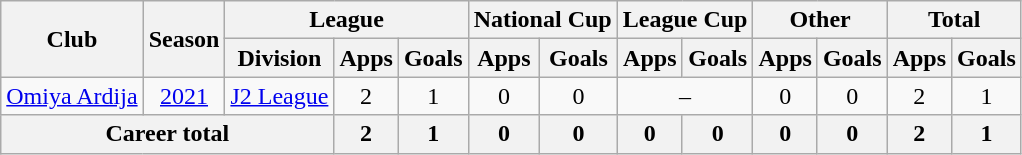<table class="wikitable" style="text-align: center">
<tr>
<th rowspan="2">Club</th>
<th rowspan="2">Season</th>
<th colspan="3">League</th>
<th colspan="2">National Cup</th>
<th colspan="2">League Cup</th>
<th colspan="2">Other</th>
<th colspan="2">Total</th>
</tr>
<tr>
<th>Division</th>
<th>Apps</th>
<th>Goals</th>
<th>Apps</th>
<th>Goals</th>
<th>Apps</th>
<th>Goals</th>
<th>Apps</th>
<th>Goals</th>
<th>Apps</th>
<th>Goals</th>
</tr>
<tr>
<td><a href='#'>Omiya Ardija</a></td>
<td><a href='#'>2021</a></td>
<td><a href='#'>J2 League</a></td>
<td>2</td>
<td>1</td>
<td>0</td>
<td>0</td>
<td colspan="2">–</td>
<td>0</td>
<td>0</td>
<td>2</td>
<td>1</td>
</tr>
<tr>
<th colspan=3>Career total</th>
<th>2</th>
<th>1</th>
<th>0</th>
<th>0</th>
<th>0</th>
<th>0</th>
<th>0</th>
<th>0</th>
<th>2</th>
<th>1</th>
</tr>
</table>
